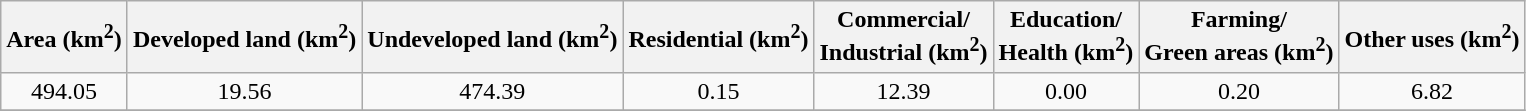<table class="wikitable" style="text-align: center;">
<tr>
<th>Area (km<sup>2</sup>)</th>
<th>Developed land (km<sup>2</sup>)</th>
<th>Undeveloped land (km<sup>2</sup>)</th>
<th>Residential (km<sup>2</sup>)</th>
<th>Commercial/<br> Industrial (km<sup>2</sup>)</th>
<th>Education/<br> Health (km<sup>2</sup>)</th>
<th>Farming/<br> Green areas (km<sup>2</sup>)</th>
<th>Other uses (km<sup>2</sup>)</th>
</tr>
<tr>
<td>494.05</td>
<td>19.56</td>
<td>474.39</td>
<td>0.15</td>
<td>12.39</td>
<td>0.00</td>
<td>0.20</td>
<td>6.82</td>
</tr>
<tr>
</tr>
</table>
